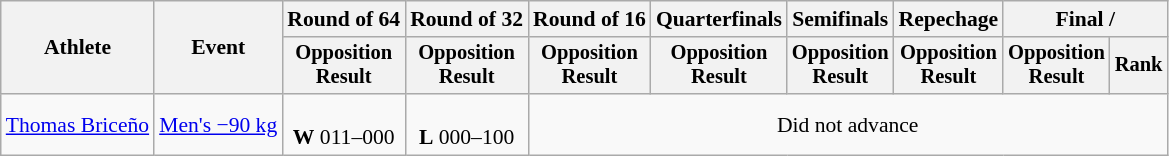<table class="wikitable" style="font-size:90%">
<tr>
<th rowspan="2">Athlete</th>
<th rowspan="2">Event</th>
<th>Round of 64</th>
<th>Round of 32</th>
<th>Round of 16</th>
<th>Quarterfinals</th>
<th>Semifinals</th>
<th>Repechage</th>
<th colspan=2>Final / </th>
</tr>
<tr style="font-size:95%">
<th>Opposition<br>Result</th>
<th>Opposition<br>Result</th>
<th>Opposition<br>Result</th>
<th>Opposition<br>Result</th>
<th>Opposition<br>Result</th>
<th>Opposition<br>Result</th>
<th>Opposition<br>Result</th>
<th>Rank</th>
</tr>
<tr align=center>
<td align=left><a href='#'>Thomas Briceño</a></td>
<td align=left><a href='#'>Men's −90 kg</a></td>
<td><br><strong>W</strong> 011–000</td>
<td><br><strong>L</strong> 000–100</td>
<td colspan=6>Did not advance</td>
</tr>
</table>
